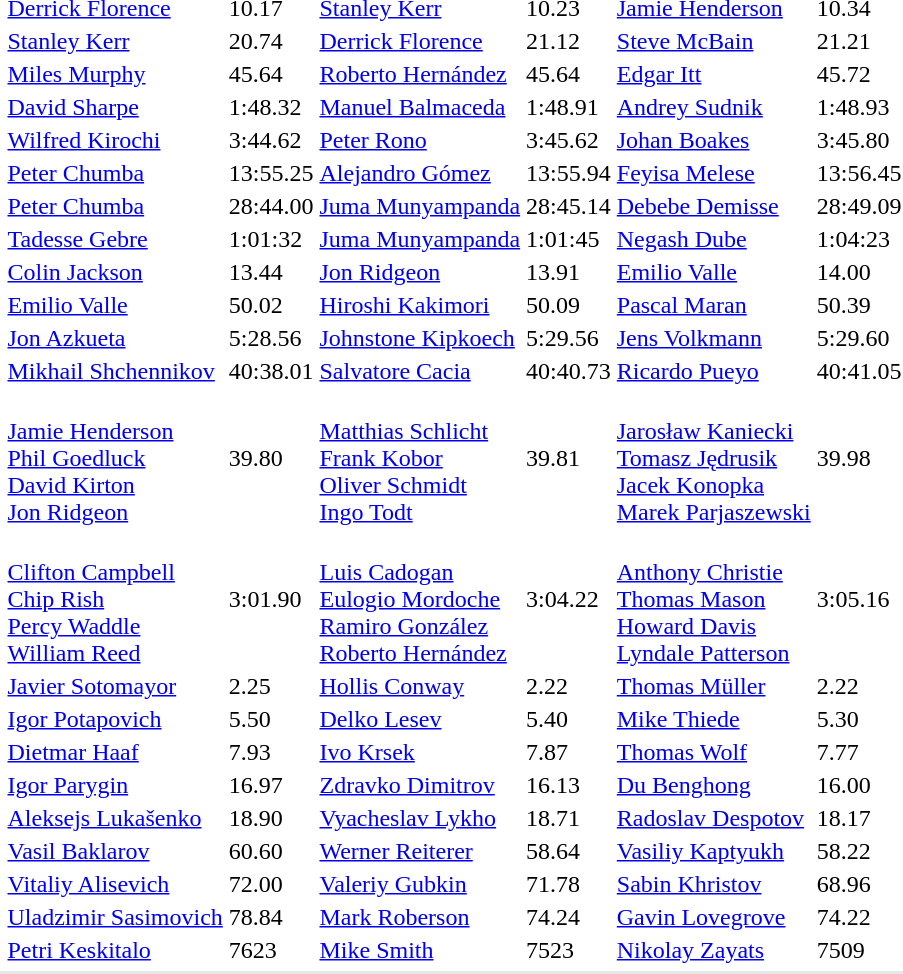<table>
<tr>
<td></td>
<td><a href='#'>Derrick Florence</a><br></td>
<td>10.17</td>
<td><a href='#'>Stanley Kerr</a><br></td>
<td>10.23</td>
<td><a href='#'>Jamie Henderson</a><br></td>
<td>10.34</td>
</tr>
<tr>
<td></td>
<td><a href='#'>Stanley Kerr</a><br></td>
<td>20.74</td>
<td><a href='#'>Derrick Florence</a><br></td>
<td>21.12</td>
<td><a href='#'>Steve McBain</a><br></td>
<td>21.21</td>
</tr>
<tr>
<td></td>
<td><a href='#'>Miles Murphy</a><br></td>
<td>45.64</td>
<td><a href='#'>Roberto Hernández</a><br></td>
<td>45.64</td>
<td><a href='#'>Edgar Itt</a><br></td>
<td>45.72</td>
</tr>
<tr>
<td></td>
<td><a href='#'>David Sharpe</a><br></td>
<td>1:48.32</td>
<td><a href='#'>Manuel Balmaceda</a><br></td>
<td>1:48.91</td>
<td><a href='#'>Andrey Sudnik</a><br></td>
<td>1:48.93</td>
</tr>
<tr>
<td></td>
<td><a href='#'>Wilfred Kirochi</a><br></td>
<td>3:44.62</td>
<td><a href='#'>Peter Rono</a><br></td>
<td>3:45.62</td>
<td><a href='#'>Johan Boakes</a><br></td>
<td>3:45.80</td>
</tr>
<tr>
<td></td>
<td><a href='#'>Peter Chumba</a><br></td>
<td>13:55.25</td>
<td><a href='#'>Alejandro Gómez</a><br></td>
<td>13:55.94</td>
<td><a href='#'>Feyisa Melese</a><br></td>
<td>13:56.45</td>
</tr>
<tr>
<td></td>
<td><a href='#'>Peter Chumba</a><br></td>
<td>28:44.00</td>
<td><a href='#'>Juma Munyampanda</a><br></td>
<td>28:45.14</td>
<td><a href='#'>Debebe Demisse</a><br></td>
<td>28:49.09</td>
</tr>
<tr>
<td></td>
<td><a href='#'>Tadesse Gebre</a><br></td>
<td>1:01:32</td>
<td><a href='#'>Juma Munyampanda</a><br></td>
<td>1:01:45</td>
<td><a href='#'>Negash Dube</a><br></td>
<td>1:04:23</td>
</tr>
<tr>
<td></td>
<td><a href='#'>Colin Jackson</a><br></td>
<td>13.44</td>
<td><a href='#'>Jon Ridgeon</a><br></td>
<td>13.91</td>
<td><a href='#'>Emilio Valle</a><br></td>
<td>14.00</td>
</tr>
<tr>
<td></td>
<td><a href='#'>Emilio Valle</a><br></td>
<td>50.02</td>
<td><a href='#'>Hiroshi Kakimori</a><br></td>
<td>50.09</td>
<td><a href='#'>Pascal Maran</a><br></td>
<td>50.39</td>
</tr>
<tr>
<td></td>
<td><a href='#'>Jon Azkueta</a><br></td>
<td>5:28.56</td>
<td><a href='#'>Johnstone Kipkoech</a><br></td>
<td>5:29.56</td>
<td><a href='#'>Jens Volkmann</a><br></td>
<td>5:29.60</td>
</tr>
<tr>
<td></td>
<td><a href='#'>Mikhail Shchennikov</a><br></td>
<td>40:38.01</td>
<td><a href='#'>Salvatore Cacia</a><br></td>
<td>40:40.73</td>
<td><a href='#'>Ricardo Pueyo</a><br></td>
<td>40:41.05</td>
</tr>
<tr>
<td></td>
<td><br><a href='#'>Jamie Henderson</a><br><a href='#'>Phil Goedluck</a><br><a href='#'>David Kirton</a><br><a href='#'>Jon Ridgeon</a></td>
<td>39.80</td>
<td><br><a href='#'>Matthias Schlicht</a><br><a href='#'>Frank Kobor</a><br><a href='#'>Oliver Schmidt</a><br><a href='#'>Ingo Todt</a></td>
<td>39.81</td>
<td><br><a href='#'>Jarosław Kaniecki</a><br><a href='#'>Tomasz Jędrusik</a><br><a href='#'>Jacek Konopka</a><br><a href='#'>Marek Parjaszewski</a></td>
<td>39.98</td>
</tr>
<tr>
<td></td>
<td><br><a href='#'>Clifton Campbell</a><br><a href='#'>Chip Rish</a><br><a href='#'>Percy Waddle</a><br><a href='#'>William Reed</a></td>
<td>3:01.90</td>
<td><br><a href='#'>Luis Cadogan</a><br><a href='#'>Eulogio Mordoche</a><br><a href='#'>Ramiro González</a><br><a href='#'>Roberto Hernández</a></td>
<td>3:04.22</td>
<td><br><a href='#'>Anthony Christie</a><br><a href='#'>Thomas Mason</a><br><a href='#'>Howard Davis</a><br><a href='#'>Lyndale Patterson</a></td>
<td>3:05.16</td>
</tr>
<tr>
<td></td>
<td><a href='#'>Javier Sotomayor</a><br></td>
<td>2.25</td>
<td><a href='#'>Hollis Conway</a><br></td>
<td>2.22</td>
<td><a href='#'>Thomas Müller</a><br></td>
<td>2.22</td>
</tr>
<tr>
<td></td>
<td><a href='#'>Igor Potapovich</a><br></td>
<td>5.50</td>
<td><a href='#'>Delko Lesev</a><br></td>
<td>5.40</td>
<td><a href='#'>Mike Thiede</a><br></td>
<td>5.30</td>
</tr>
<tr>
<td></td>
<td><a href='#'>Dietmar Haaf</a><br></td>
<td>7.93</td>
<td><a href='#'>Ivo Krsek</a><br></td>
<td>7.87</td>
<td><a href='#'>Thomas Wolf</a><br></td>
<td>7.77</td>
</tr>
<tr>
<td></td>
<td><a href='#'>Igor Parygin</a><br></td>
<td>16.97</td>
<td><a href='#'>Zdravko Dimitrov</a><br></td>
<td>16.13</td>
<td><a href='#'>Du Benghong</a><br></td>
<td>16.00</td>
</tr>
<tr>
<td></td>
<td><a href='#'>Aleksejs Lukašenko</a><br></td>
<td>18.90</td>
<td><a href='#'>Vyacheslav Lykho</a><br></td>
<td>18.71</td>
<td><a href='#'>Radoslav Despotov</a><br></td>
<td>18.17</td>
</tr>
<tr>
<td></td>
<td><a href='#'>Vasil Baklarov</a><br></td>
<td>60.60</td>
<td><a href='#'>Werner Reiterer</a><br></td>
<td>58.64</td>
<td><a href='#'>Vasiliy Kaptyukh</a><br></td>
<td>58.22</td>
</tr>
<tr>
<td></td>
<td><a href='#'>Vitaliy Alisevich</a><br></td>
<td>72.00</td>
<td><a href='#'>Valeriy Gubkin</a><br></td>
<td>71.78</td>
<td><a href='#'>Sabin Khristov</a><br></td>
<td>68.96</td>
</tr>
<tr>
<td></td>
<td><a href='#'>Uladzimir Sasimovich</a><br></td>
<td>78.84</td>
<td><a href='#'>Mark Roberson</a><br></td>
<td>74.24</td>
<td><a href='#'>Gavin Lovegrove</a><br></td>
<td>74.22</td>
</tr>
<tr>
<td></td>
<td><a href='#'>Petri Keskitalo</a><br></td>
<td>7623</td>
<td><a href='#'>Mike Smith</a><br></td>
<td>7523</td>
<td><a href='#'>Nikolay Zayats</a><br></td>
<td>7509</td>
</tr>
<tr>
</tr>
<tr bgcolor= e8e8e8>
<td colspan=7></td>
</tr>
</table>
